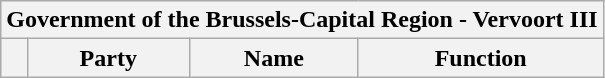<table class="wikitable">
<tr>
<th colspan="4">Government of the Brussels-Capital Region - Vervoort III</th>
</tr>
<tr>
<th></th>
<th>Party</th>
<th>Name</th>
<th>Function<br>






</th>
</tr>
</table>
